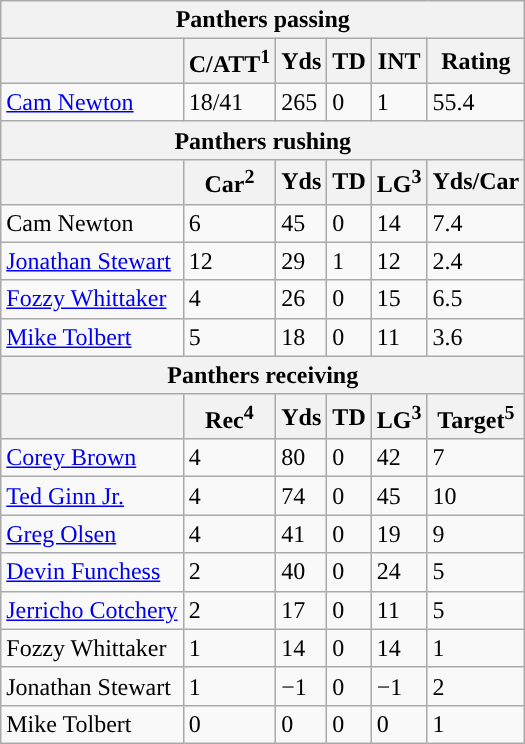<table class="wikitable">
<tr>
<th colspan="6">Panthers passing</th>
</tr>
<tr>
<th></th>
<th>C/ATT<sup>1</sup></th>
<th>Yds</th>
<th>TD</th>
<th>INT</th>
<th>Rating</th>
</tr>
<tr>
<td><a href='#'>Cam Newton</a></td>
<td>18/41</td>
<td>265</td>
<td>0</td>
<td>1</td>
<td>55.4</td>
</tr>
<tr>
<th colspan="6">Panthers rushing</th>
</tr>
<tr>
<th></th>
<th>Car<sup>2</sup></th>
<th>Yds</th>
<th>TD</th>
<th>LG<sup>3</sup></th>
<th>Yds/Car</th>
</tr>
<tr>
<td>Cam Newton</td>
<td>6</td>
<td>45</td>
<td>0</td>
<td>14</td>
<td>7.4</td>
</tr>
<tr>
<td><a href='#'>Jonathan Stewart</a></td>
<td>12</td>
<td>29</td>
<td>1</td>
<td>12</td>
<td>2.4</td>
</tr>
<tr>
<td><a href='#'>Fozzy Whittaker</a></td>
<td>4</td>
<td>26</td>
<td>0</td>
<td>15</td>
<td>6.5</td>
</tr>
<tr>
<td><a href='#'>Mike Tolbert</a></td>
<td>5</td>
<td>18</td>
<td>0</td>
<td>11</td>
<td>3.6</td>
</tr>
<tr>
<th colspan="6">Panthers receiving</th>
</tr>
<tr>
<th></th>
<th>Rec<sup>4</sup></th>
<th>Yds</th>
<th>TD</th>
<th>LG<sup>3</sup></th>
<th>Target<sup>5</sup></th>
</tr>
<tr>
<td><a href='#'>Corey Brown</a></td>
<td>4</td>
<td>80</td>
<td>0</td>
<td>42</td>
<td>7</td>
</tr>
<tr>
<td><a href='#'>Ted Ginn Jr.</a></td>
<td>4</td>
<td>74</td>
<td>0</td>
<td>45</td>
<td>10</td>
</tr>
<tr>
<td><a href='#'>Greg Olsen</a></td>
<td>4</td>
<td>41</td>
<td>0</td>
<td>19</td>
<td>9</td>
</tr>
<tr>
<td><a href='#'>Devin Funchess</a></td>
<td>2</td>
<td>40</td>
<td>0</td>
<td>24</td>
<td>5</td>
</tr>
<tr>
<td><a href='#'>Jerricho Cotchery</a></td>
<td>2</td>
<td>17</td>
<td>0</td>
<td>11</td>
<td>5</td>
</tr>
<tr>
<td>Fozzy Whittaker</td>
<td>1</td>
<td>14</td>
<td>0</td>
<td>14</td>
<td>1</td>
</tr>
<tr>
<td>Jonathan Stewart</td>
<td>1</td>
<td>−1</td>
<td>0</td>
<td>−1</td>
<td>2</td>
</tr>
<tr>
<td>Mike Tolbert</td>
<td>0</td>
<td>0</td>
<td>0</td>
<td>0</td>
<td>1</td>
</tr>
</table>
